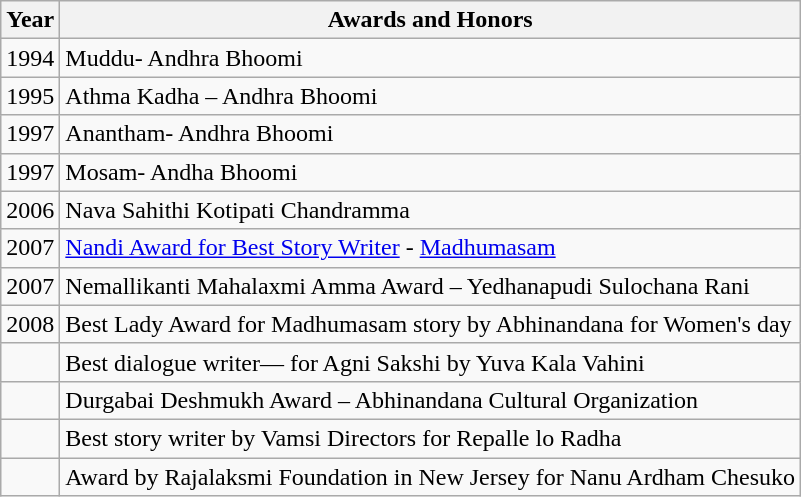<table class="wikitable">
<tr>
<th>Year</th>
<th>Awards and Honors</th>
</tr>
<tr>
<td>1994</td>
<td>Muddu- Andhra Bhoomi</td>
</tr>
<tr>
<td>1995</td>
<td>Athma Kadha – Andhra Bhoomi</td>
</tr>
<tr>
<td>1997</td>
<td>Anantham- Andhra Bhoomi</td>
</tr>
<tr>
<td>1997</td>
<td>Mosam- Andha Bhoomi</td>
</tr>
<tr>
<td>2006</td>
<td>Nava Sahithi Kotipati Chandramma</td>
</tr>
<tr>
<td>2007</td>
<td><a href='#'>Nandi Award for Best Story Writer</a> - <a href='#'>Madhumasam</a></td>
</tr>
<tr>
<td>2007</td>
<td>Nemallikanti Mahalaxmi Amma Award – Yedhanapudi Sulochana Rani</td>
</tr>
<tr>
<td>2008</td>
<td>Best Lady Award for Madhumasam story by Abhinandana for Women's day</td>
</tr>
<tr>
<td></td>
<td>Best dialogue writer— for Agni Sakshi by Yuva Kala Vahini</td>
</tr>
<tr>
<td></td>
<td>Durgabai Deshmukh Award – Abhinandana Cultural Organization</td>
</tr>
<tr>
<td></td>
<td>Best story writer by Vamsi Directors for Repalle lo Radha</td>
</tr>
<tr>
<td></td>
<td>Award by Rajalaksmi Foundation in New Jersey for Nanu Ardham Chesuko</td>
</tr>
</table>
